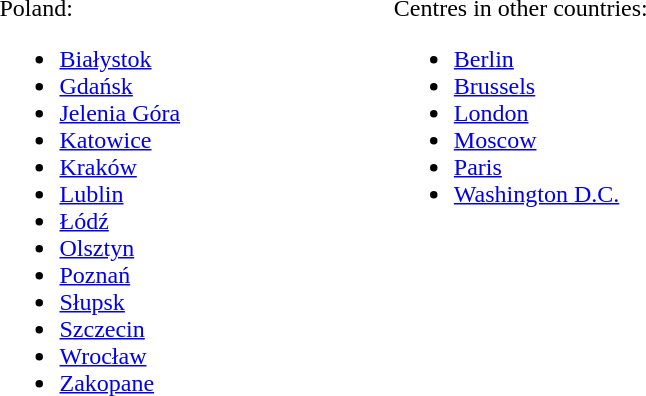<table width=50%>
<tr>
<td valign=top><br>Poland:<ul><li><a href='#'>Białystok</a></li><li><a href='#'>Gdańsk</a></li><li><a href='#'>Jelenia Góra</a></li><li><a href='#'>Katowice</a></li><li><a href='#'>Kraków</a></li><li><a href='#'>Lublin</a></li><li><a href='#'>Łódź</a></li><li><a href='#'>Olsztyn</a></li><li><a href='#'>Poznań</a></li><li><a href='#'>Słupsk</a></li><li><a href='#'>Szczecin</a></li><li><a href='#'>Wrocław</a></li><li><a href='#'>Zakopane</a></li></ul></td>
<td valign=top><br>Centres in other countries:<ul><li><a href='#'>Berlin</a></li><li><a href='#'>Brussels</a></li><li><a href='#'>London</a></li><li><a href='#'>Moscow</a></li><li><a href='#'>Paris</a></li><li><a href='#'>Washington D.C.</a></li></ul></td>
</tr>
</table>
